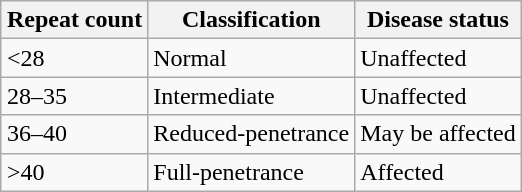<table class="wikitable" border="1" style="float:right; margin-left:10px; text-align:left;">
<tr>
<th>Repeat count</th>
<th>Classification</th>
<th>Disease status</th>
</tr>
<tr>
<td><28</td>
<td>Normal</td>
<td>Unaffected</td>
</tr>
<tr>
<td>28–35</td>
<td>Intermediate</td>
<td>Unaffected</td>
</tr>
<tr>
<td>36–40</td>
<td>Reduced-penetrance</td>
<td>May be affected</td>
</tr>
<tr>
<td>>40</td>
<td>Full-penetrance</td>
<td>Affected</td>
</tr>
</table>
